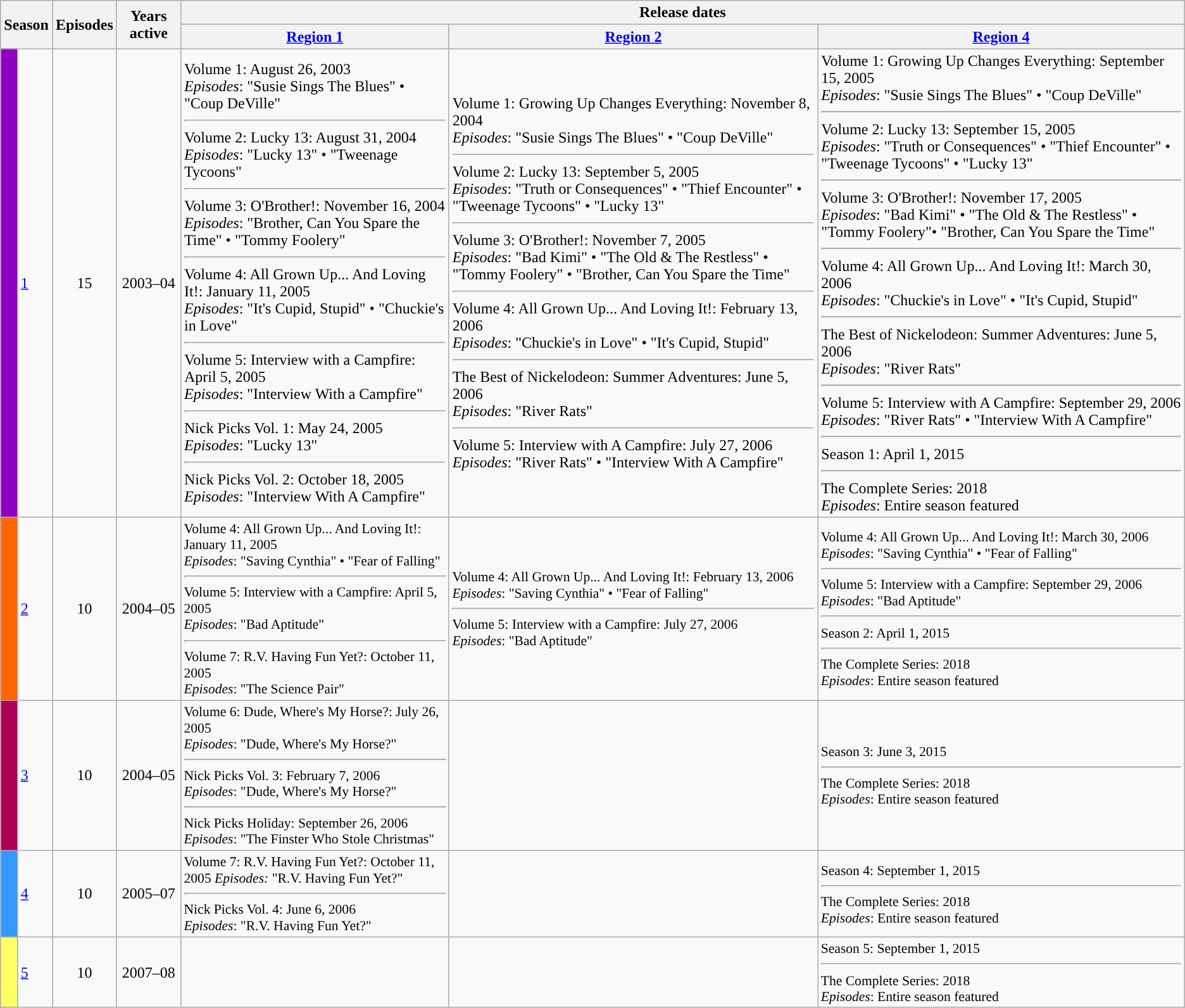<table class="wikitable">
<tr>
<th colspan=2 rowspan=2>Season</th>
<th rowspan=2>Episodes</th>
<th rowspan=2>Years active</th>
<th colspan=3>Release dates</th>
</tr>
<tr>
<th><a href='#'>Region 1</a></th>
<th><a href='#'>Region 2</a></th>
<th><a href='#'>Region 4</a></th>
</tr>
<tr>
<td style="background:#9000C0"></td>
<td><a href='#'>1</a></td>
<td style="text-align: center">15</td>
<td style="text-align: center">2003–04</td>
<td>Volume 1: August 26, 2003<br><em>Episodes</em>: "Susie Sings The Blues" • "Coup DeVille" <hr>Volume 2: Lucky 13: August 31, 2004<br><em>Episodes</em>: "Lucky 13" • "Tweenage Tycoons" <hr>Volume 3: O'Brother!: November 16, 2004<br><em>Episodes</em>: "Brother, Can You Spare the Time" • "Tommy Foolery" <hr>Volume 4: All Grown Up... And Loving It!: January 11, 2005<br><em>Episodes</em>: "It's Cupid, Stupid" • "Chuckie's in Love" <hr>Volume 5: Interview with a Campfire: April 5, 2005<br><em>Episodes</em>: "Interview With a Campfire"<hr>Nick Picks Vol. 1: May 24, 2005<br><em>Episodes</em>: "Lucky 13"<hr>Nick Picks Vol. 2: October 18, 2005<br><em>Episodes</em>: "Interview With A Campfire"</td>
<td>Volume 1: Growing Up Changes Everything: November 8, 2004<br><em>Episodes</em>: "Susie Sings The Blues" • "Coup DeVille"<hr>Volume 2: Lucky 13: September 5, 2005<br><em>Episodes</em>: "Truth or Consequences" • "Thief Encounter" • "Tweenage Tycoons" • "Lucky 13"<hr>Volume 3: O'Brother!: November 7, 2005<br><em>Episodes</em>: "Bad Kimi" • "The Old & The Restless" • "Tommy Foolery" • "Brother, Can You Spare the Time"<hr>Volume 4: All Grown Up... And Loving It!: February 13, 2006<br><em>Episodes</em>: "Chuckie's in Love" • "It's Cupid, Stupid"<hr>The Best of Nickelodeon: Summer Adventures: June 5, 2006<br><em>Episodes</em>: "River Rats"<hr>Volume 5: Interview with A Campfire: July 27, 2006<br><em>Episodes</em>: "River Rats" • "Interview With A Campfire"</td>
<td>Volume 1: Growing Up Changes Everything: September 15, 2005<br><em>Episodes</em>: "Susie Sings The Blues" • "Coup DeVille"<hr>Volume 2: Lucky 13: September 15, 2005<br><em>Episodes</em>: "Truth or Consequences" • "Thief Encounter" • "Tweenage Tycoons" • "Lucky 13"<hr>Volume 3: O'Brother!: November 17, 2005<br><em>Episodes</em>: "Bad Kimi" • "The Old & The Restless" • "Tommy Foolery"• "Brother, Can You Spare the Time"<hr>Volume 4: All Grown Up... And Loving It!: March 30, 2006<br><em>Episodes</em>: "Chuckie's in Love" • "It's Cupid, Stupid"<hr>The Best of Nickelodeon: Summer Adventures: June 5, 2006<br><em>Episodes</em>: "River Rats"<hr>Volume 5: Interview with A Campfire: September 29, 2006<br><em>Episodes</em>: "River Rats" • "Interview With A Campfire"<hr>Season 1: April 1, 2015<hr>The Complete Series: 2018<br><em>Episodes</em>: Entire season featured</td>
</tr>
<tr>
<td style="background:#FF6600"></td>
<td><a href='#'>2</a></td>
<td style="text-align: center">10</td>
<td style="text-align: center">2004–05</td>
<td style="font-size:90%">Volume 4: All Grown Up... And Loving It!: January 11, 2005<br><em>Episodes</em>: "Saving Cynthia" • "Fear of Falling"<hr>Volume 5: Interview with a Campfire: April 5, 2005<br><em>Episodes</em>: "Bad Aptitude"<hr>Volume 7: R.V. Having Fun Yet?: October 11, 2005<br><em>Episodes</em>: "The Science Pair"</td>
<td style="font-size:90%">Volume 4: All Grown Up... And Loving It!: February 13, 2006<br><em>Episodes</em>: "Saving Cynthia" • "Fear of Falling"<hr>Volume 5: Interview with a Campfire: July 27, 2006<br><em>Episodes</em>: "Bad Aptitude"</td>
<td style="font-size:90%">Volume 4: All Grown Up... And Loving It!: March 30, 2006<br><em>Episodes</em>: "Saving Cynthia" • "Fear of Falling"<hr>Volume 5: Interview with a Campfire: September 29, 2006<br><em>Episodes</em>: "Bad Aptitude"<hr>Season 2: April 1, 2015<hr>The Complete Series: 2018<br><em>Episodes</em>: Entire season featured</td>
</tr>
<tr>
<td style="background:#AE0057"></td>
<td><a href='#'>3</a></td>
<td style="text-align: center">10</td>
<td style="text-align: center">2004–05</td>
<td style="font-size:90%">Volume 6: Dude, Where's My Horse?: July 26, 2005 <br><em>Episodes</em>: "Dude, Where's My Horse?" <hr>Nick Picks Vol. 3: February 7, 2006<br><em>Episodes</em>: "Dude, Where's My Horse?" <hr>Nick Picks Holiday: September 26, 2006<br><em>Episodes</em>: "The Finster Who Stole Christmas"</td>
<td></td>
<td style="font-size:90%">Season 3: June 3, 2015<hr>The Complete Series: 2018<br><em>Episodes</em>: Entire season featured</td>
</tr>
<tr>
<td style="background:#3399FF"></td>
<td><a href='#'>4</a></td>
<td style="text-align: center">10</td>
<td style="text-align: center">2005–07</td>
<td style="font-size:90%">Volume 7: R.V. Having Fun Yet?: October 11, 2005 <em>Episodes:</em> "R.V. Having Fun Yet?"<hr>Nick Picks Vol. 4: June 6, 2006<br><em>Episodes</em>: "R.V. Having Fun Yet?"</td>
<td></td>
<td style="font-size:90%">Season 4: September 1, 2015<hr>The Complete Series: 2018<br><em>Episodes</em>: Entire season featured</td>
</tr>
<tr>
<td style="background:#ff6"></td>
<td><a href='#'>5</a></td>
<td style="text-align: center">10</td>
<td style="text-align: center">2007–08</td>
<td></td>
<td></td>
<td style="font-size:90%">Season 5: September 1, 2015<hr>The Complete Series: 2018<br><em>Episodes</em>: Entire season featured</td>
</tr>
</table>
